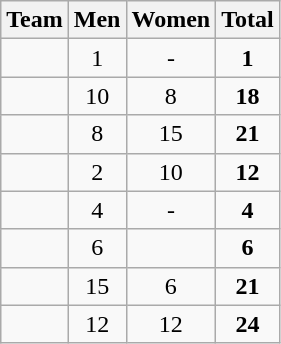<table class=wikitable style="text-align:center">
<tr>
<th>Team</th>
<th>Men</th>
<th>Women</th>
<th>Total</th>
</tr>
<tr>
<td align=left></td>
<td>1</td>
<td>-</td>
<td><strong>1</strong></td>
</tr>
<tr>
<td align=left></td>
<td>10</td>
<td>8</td>
<td><strong>18</strong></td>
</tr>
<tr>
<td align=left></td>
<td>8</td>
<td>15</td>
<td><strong>21</strong></td>
</tr>
<tr>
<td align=left></td>
<td>2</td>
<td>10</td>
<td><strong>12</strong></td>
</tr>
<tr>
<td align=left></td>
<td>4</td>
<td>-</td>
<td><strong>4</strong></td>
</tr>
<tr>
<td align=left></td>
<td>6</td>
<td></td>
<td><strong>6</strong></td>
</tr>
<tr>
<td align=left></td>
<td>15</td>
<td>6</td>
<td><strong>21</strong></td>
</tr>
<tr>
<td align=left></td>
<td>12</td>
<td>12</td>
<td><strong>24</strong></td>
</tr>
</table>
